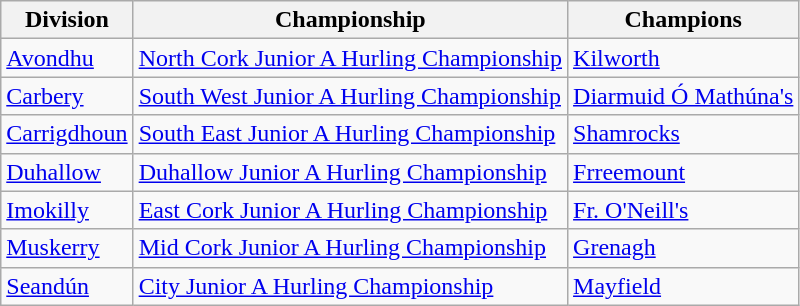<table class="wikitable">
<tr>
<th>Division</th>
<th>Championship</th>
<th>Champions</th>
</tr>
<tr>
<td><a href='#'>Avondhu</a></td>
<td><a href='#'>North Cork Junior A Hurling Championship</a></td>
<td><a href='#'>Kilworth</a></td>
</tr>
<tr>
<td><a href='#'>Carbery</a></td>
<td><a href='#'>South West Junior A Hurling Championship</a></td>
<td><a href='#'>Diarmuid Ó Mathúna's</a></td>
</tr>
<tr>
<td><a href='#'>Carrigdhoun</a></td>
<td><a href='#'>South East Junior A Hurling Championship</a></td>
<td><a href='#'>Shamrocks</a></td>
</tr>
<tr>
<td><a href='#'>Duhallow</a></td>
<td><a href='#'>Duhallow Junior A Hurling Championship</a></td>
<td><a href='#'>Frreemount</a></td>
</tr>
<tr>
<td><a href='#'>Imokilly</a></td>
<td><a href='#'>East Cork Junior A Hurling Championship</a></td>
<td><a href='#'>Fr. O'Neill's</a></td>
</tr>
<tr>
<td><a href='#'>Muskerry</a></td>
<td><a href='#'>Mid Cork Junior A Hurling Championship</a></td>
<td><a href='#'>Grenagh</a></td>
</tr>
<tr>
<td><a href='#'>Seandún</a></td>
<td><a href='#'>City Junior A Hurling Championship</a></td>
<td><a href='#'>Mayfield</a></td>
</tr>
</table>
